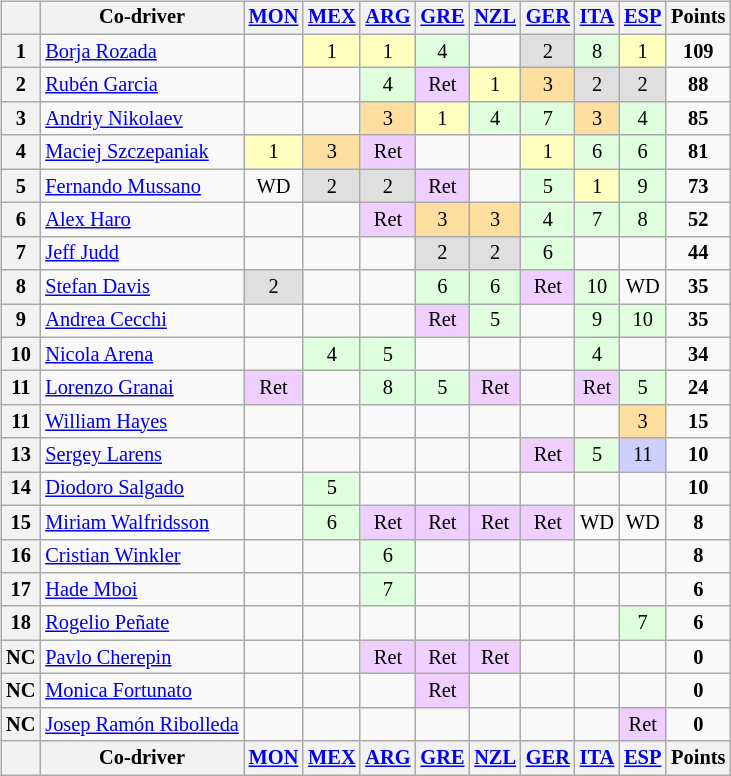<table>
<tr>
<td valign="top"><br><table class="wikitable" style="font-size: 85%; text-align: center;">
<tr valign="top">
<th valign="middle"></th>
<th valign="middle">Co-driver</th>
<th><a href='#'>MON</a><br></th>
<th><a href='#'>MEX</a><br></th>
<th><a href='#'>ARG</a><br></th>
<th><a href='#'>GRE</a><br></th>
<th><a href='#'>NZL</a><br></th>
<th><a href='#'>GER</a><br></th>
<th><a href='#'>ITA</a><br></th>
<th><a href='#'>ESP</a><br></th>
<th valign="middle">Points</th>
</tr>
<tr>
<th>1</th>
<td align=left> <a href='#'>Borja Rozada</a></td>
<td></td>
<td style="background:#ffffbf;">1</td>
<td style="background:#ffffbf;">1</td>
<td style="background:#dfffdf;">4</td>
<td></td>
<td style="background:#dfdfdf;">2</td>
<td style="background:#dfffdf;">8</td>
<td style="background:#ffffbf;">1</td>
<td><strong>109</strong></td>
</tr>
<tr>
<th>2</th>
<td align=left> <a href='#'>Rubén Garcia</a></td>
<td></td>
<td></td>
<td style="background:#dfffdf;">4</td>
<td style="background:#efcfff;">Ret</td>
<td style="background:#ffffbf;">1</td>
<td style="background:#ffdf9f;">3</td>
<td style="background:#dfdfdf;">2</td>
<td style="background:#dfdfdf;">2</td>
<td><strong>88</strong></td>
</tr>
<tr>
<th>3</th>
<td align=left> <a href='#'>Andriy Nikolaev</a></td>
<td></td>
<td></td>
<td style="background:#ffdf9f;">3</td>
<td style="background:#ffffbf;">1</td>
<td style="background:#dfffdf;">4</td>
<td style="background:#dfffdf;">7</td>
<td style="background:#ffdf9f;">3</td>
<td style="background:#dfffdf;">4</td>
<td><strong>85</strong></td>
</tr>
<tr>
<th>4</th>
<td align=left> <a href='#'>Maciej Szczepaniak</a></td>
<td style="background:#ffffbf;">1</td>
<td style="background:#ffdf9f;">3</td>
<td style="background:#efcfff;">Ret</td>
<td></td>
<td></td>
<td style="background:#ffffbf;">1</td>
<td style="background:#dfffdf;">6</td>
<td style="background:#dfffdf;">6</td>
<td><strong>81</strong></td>
</tr>
<tr>
<th>5</th>
<td align=left> <a href='#'>Fernando Mussano</a></td>
<td>WD</td>
<td style="background:#dfdfdf;">2</td>
<td style="background:#dfdfdf;">2</td>
<td style="background:#efcfff;">Ret</td>
<td></td>
<td style="background:#dfffdf;">5</td>
<td style="background:#ffffbf;">1</td>
<td style="background:#dfffdf;">9</td>
<td><strong>73</strong></td>
</tr>
<tr>
<th>6</th>
<td align=left> <a href='#'>Alex Haro</a></td>
<td></td>
<td></td>
<td style="background:#efcfff;">Ret</td>
<td style="background:#ffdf9f;">3</td>
<td style="background:#ffdf9f;">3</td>
<td style="background:#dfffdf;">4</td>
<td style="background:#dfffdf;">7</td>
<td style="background:#dfffdf;">8</td>
<td><strong>52</strong></td>
</tr>
<tr>
<th>7</th>
<td align=left> <a href='#'>Jeff Judd</a></td>
<td></td>
<td></td>
<td></td>
<td style="background:#dfdfdf;">2</td>
<td style="background:#dfdfdf;">2</td>
<td style="background:#dfffdf;">6</td>
<td></td>
<td></td>
<td><strong>44</strong></td>
</tr>
<tr>
<th>8</th>
<td align=left> <a href='#'>Stefan Davis</a></td>
<td style="background:#dfdfdf;">2</td>
<td></td>
<td></td>
<td style="background:#dfffdf;">6</td>
<td style="background:#dfffdf;">6</td>
<td style="background:#efcfff;">Ret</td>
<td style="background:#dfffdf;">10</td>
<td>WD</td>
<td><strong>35</strong></td>
</tr>
<tr>
<th>9</th>
<td align=left> <a href='#'>Andrea Cecchi</a></td>
<td></td>
<td></td>
<td></td>
<td style="background:#efcfff;">Ret</td>
<td style="background:#dfffdf;">5</td>
<td></td>
<td style="background:#dfffdf;">9</td>
<td style="background:#dfffdf;">10</td>
<td><strong>35</strong></td>
</tr>
<tr>
<th>10</th>
<td align=left> <a href='#'>Nicola Arena</a></td>
<td></td>
<td style="background:#dfffdf;">4</td>
<td style="background:#dfffdf;">5</td>
<td></td>
<td></td>
<td></td>
<td style="background:#dfffdf;">4</td>
<td></td>
<td><strong>34</strong></td>
</tr>
<tr>
<th>11</th>
<td align=left> <a href='#'>Lorenzo Granai</a></td>
<td style="background:#efcfff;">Ret</td>
<td></td>
<td style="background:#dfffdf;">8</td>
<td style="background:#dfffdf;">5</td>
<td style="background:#efcfff;">Ret</td>
<td></td>
<td style="background:#efcfff;">Ret</td>
<td style="background:#dfffdf;">5</td>
<td><strong>24</strong></td>
</tr>
<tr>
<th>11</th>
<td align=left> <a href='#'>William Hayes</a></td>
<td></td>
<td></td>
<td></td>
<td></td>
<td></td>
<td></td>
<td></td>
<td style="background:#ffdf9f;">3</td>
<td><strong>15</strong></td>
</tr>
<tr>
<th>13</th>
<td align=left> <a href='#'>Sergey Larens</a></td>
<td></td>
<td></td>
<td></td>
<td></td>
<td></td>
<td style="background:#efcfff;">Ret</td>
<td style="background:#dfffdf;">5</td>
<td style="background:#cfcfff;">11</td>
<td><strong>10</strong></td>
</tr>
<tr>
<th>14</th>
<td align=left> <a href='#'>Diodoro Salgado</a></td>
<td></td>
<td style="background:#dfffdf;">5</td>
<td></td>
<td></td>
<td></td>
<td></td>
<td></td>
<td></td>
<td><strong>10</strong></td>
</tr>
<tr>
<th>15</th>
<td align=left> <a href='#'>Miriam Walfridsson</a></td>
<td></td>
<td style="background:#dfffdf;">6</td>
<td style="background:#efcfff;">Ret</td>
<td style="background:#efcfff;">Ret</td>
<td style="background:#efcfff;">Ret</td>
<td style="background:#efcfff;">Ret</td>
<td>WD</td>
<td>WD</td>
<td><strong>8</strong></td>
</tr>
<tr>
<th>16</th>
<td align=left> <a href='#'>Cristian Winkler</a></td>
<td></td>
<td></td>
<td style="background:#dfffdf;">6</td>
<td></td>
<td></td>
<td></td>
<td></td>
<td></td>
<td><strong>8</strong></td>
</tr>
<tr>
<th>17</th>
<td align=left> <a href='#'>Hade Mboi</a></td>
<td></td>
<td></td>
<td style="background:#dfffdf;">7</td>
<td></td>
<td></td>
<td></td>
<td></td>
<td></td>
<td><strong>6</strong></td>
</tr>
<tr>
<th>18</th>
<td align=left> <a href='#'>Rogelio Peñate</a></td>
<td></td>
<td></td>
<td></td>
<td></td>
<td></td>
<td></td>
<td></td>
<td style="background:#dfffdf;">7</td>
<td><strong>6</strong></td>
</tr>
<tr>
<th>NC</th>
<td align=left> <a href='#'>Pavlo Cherepin</a></td>
<td></td>
<td></td>
<td style="background:#efcfff;">Ret</td>
<td style="background:#efcfff;">Ret</td>
<td style="background:#efcfff;">Ret</td>
<td></td>
<td></td>
<td></td>
<td><strong>0</strong></td>
</tr>
<tr>
<th>NC</th>
<td align=left> <a href='#'>Monica Fortunato</a></td>
<td></td>
<td></td>
<td></td>
<td style="background:#efcfff;">Ret</td>
<td></td>
<td></td>
<td></td>
<td></td>
<td><strong>0</strong></td>
</tr>
<tr>
<th>NC</th>
<td align=left nowrap> <a href='#'>Josep Ramón Ribolleda</a></td>
<td></td>
<td></td>
<td></td>
<td></td>
<td></td>
<td></td>
<td></td>
<td style="background:#efcfff;">Ret</td>
<td><strong>0</strong></td>
</tr>
<tr valign="top">
<th valign="middle"></th>
<th valign="middle">Co-driver</th>
<th><a href='#'>MON</a><br></th>
<th><a href='#'>MEX</a><br></th>
<th><a href='#'>ARG</a><br></th>
<th><a href='#'>GRE</a><br></th>
<th><a href='#'>NZL</a><br></th>
<th><a href='#'>GER</a><br></th>
<th><a href='#'>ITA</a><br></th>
<th><a href='#'>ESP</a><br></th>
<th valign="middle">Points</th>
</tr>
</table>
</td>
<td valign="top"></td>
</tr>
</table>
